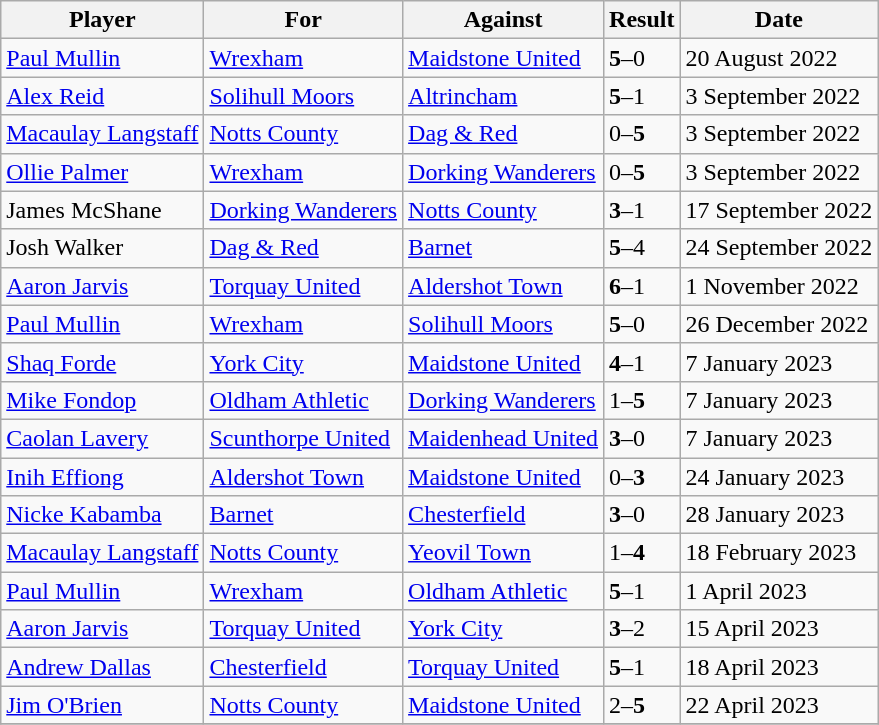<table class="wikitable">
<tr>
<th>Player</th>
<th>For</th>
<th>Against</th>
<th>Result</th>
<th>Date</th>
</tr>
<tr>
<td> <a href='#'>Paul Mullin</a></td>
<td><a href='#'>Wrexham</a></td>
<td><a href='#'>Maidstone United</a></td>
<td><strong>5</strong>–0</td>
<td>20 August 2022</td>
</tr>
<tr>
<td> <a href='#'>Alex Reid</a></td>
<td><a href='#'>Solihull Moors</a></td>
<td><a href='#'>Altrincham</a></td>
<td><strong>5</strong>–1</td>
<td>3 September 2022</td>
</tr>
<tr>
<td> <a href='#'>Macaulay Langstaff</a></td>
<td><a href='#'>Notts County</a></td>
<td><a href='#'>Dag & Red</a></td>
<td>0–<strong>5</strong></td>
<td>3 September 2022</td>
</tr>
<tr>
<td> <a href='#'>Ollie Palmer</a></td>
<td><a href='#'>Wrexham</a></td>
<td><a href='#'>Dorking Wanderers</a></td>
<td>0–<strong>5</strong></td>
<td>3 September 2022</td>
</tr>
<tr>
<td> James McShane</td>
<td><a href='#'>Dorking Wanderers</a></td>
<td><a href='#'>Notts County</a></td>
<td><strong>3</strong>–1</td>
<td>17 September 2022</td>
</tr>
<tr>
<td> Josh Walker</td>
<td><a href='#'>Dag & Red</a></td>
<td><a href='#'>Barnet</a></td>
<td><strong>5</strong>–4</td>
<td>24 September 2022</td>
</tr>
<tr>
<td> <a href='#'>Aaron Jarvis</a></td>
<td><a href='#'>Torquay United</a></td>
<td><a href='#'>Aldershot Town</a></td>
<td><strong>6</strong>–1</td>
<td>1 November 2022</td>
</tr>
<tr>
<td> <a href='#'>Paul Mullin</a></td>
<td><a href='#'>Wrexham</a></td>
<td><a href='#'>Solihull Moors</a></td>
<td><strong>5</strong>–0</td>
<td>26 December 2022</td>
</tr>
<tr>
<td> <a href='#'>Shaq Forde</a></td>
<td><a href='#'>York City</a></td>
<td><a href='#'>Maidstone United</a></td>
<td><strong>4</strong>–1</td>
<td>7 January 2023</td>
</tr>
<tr>
<td> <a href='#'>Mike Fondop</a></td>
<td><a href='#'>Oldham Athletic</a></td>
<td><a href='#'>Dorking Wanderers</a></td>
<td>1–<strong>5</strong></td>
<td>7 January 2023</td>
</tr>
<tr>
<td> <a href='#'>Caolan Lavery</a></td>
<td><a href='#'>Scunthorpe United</a></td>
<td><a href='#'>Maidenhead United</a></td>
<td><strong>3</strong>–0</td>
<td>7 January 2023</td>
</tr>
<tr>
<td> <a href='#'>Inih Effiong</a></td>
<td><a href='#'>Aldershot Town</a></td>
<td><a href='#'>Maidstone United</a></td>
<td>0–<strong>3</strong></td>
<td>24 January 2023</td>
</tr>
<tr>
<td> <a href='#'>Nicke Kabamba</a></td>
<td><a href='#'>Barnet</a></td>
<td><a href='#'>Chesterfield</a></td>
<td><strong>3</strong>–0</td>
<td>28 January 2023</td>
</tr>
<tr>
<td> <a href='#'>Macaulay Langstaff</a></td>
<td><a href='#'>Notts County</a></td>
<td><a href='#'>Yeovil Town</a></td>
<td>1–<strong>4</strong></td>
<td>18 February 2023</td>
</tr>
<tr>
<td> <a href='#'>Paul Mullin</a></td>
<td><a href='#'>Wrexham</a></td>
<td><a href='#'>Oldham Athletic</a></td>
<td><strong>5</strong>–1</td>
<td>1 April 2023</td>
</tr>
<tr>
<td> <a href='#'>Aaron Jarvis</a></td>
<td><a href='#'>Torquay United</a></td>
<td><a href='#'>York City</a></td>
<td><strong>3</strong>–2</td>
<td>15 April 2023</td>
</tr>
<tr>
<td> <a href='#'>Andrew Dallas</a></td>
<td><a href='#'>Chesterfield</a></td>
<td><a href='#'>Torquay United</a></td>
<td><strong>5</strong>–1</td>
<td>18 April 2023</td>
</tr>
<tr>
<td> <a href='#'>Jim O'Brien</a></td>
<td><a href='#'>Notts County</a></td>
<td><a href='#'>Maidstone United</a></td>
<td>2–<strong>5</strong></td>
<td>22 April 2023</td>
</tr>
<tr>
</tr>
</table>
